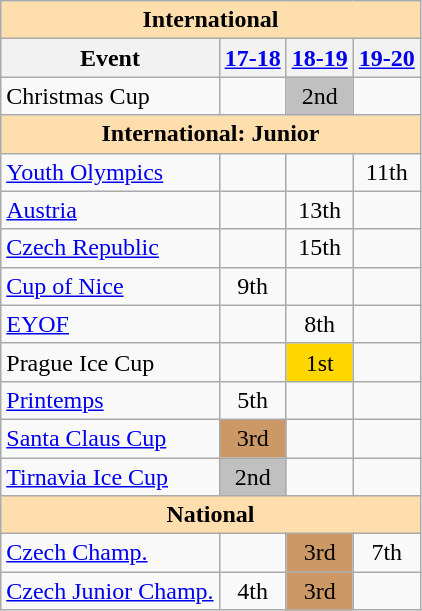<table class="wikitable" style="text-align:center">
<tr>
<th colspan="4" style="background-color: #ffdead; " align="center">International </th>
</tr>
<tr>
<th>Event</th>
<th><a href='#'>17-18</a></th>
<th><a href='#'>18-19</a></th>
<th><a href='#'>19-20</a></th>
</tr>
<tr>
<td align=left>Christmas Cup</td>
<td></td>
<td bgcolor=silver>2nd</td>
<td></td>
</tr>
<tr>
<th colspan="4" style="background-color: #ffdead; " align="center">International: Junior </th>
</tr>
<tr>
<td align=left><a href='#'>Youth Olympics</a></td>
<td></td>
<td></td>
<td>11th</td>
</tr>
<tr>
<td align=left> <a href='#'>Austria</a></td>
<td></td>
<td>13th</td>
<td></td>
</tr>
<tr>
<td align=left> <a href='#'>Czech Republic</a></td>
<td></td>
<td>15th</td>
<td></td>
</tr>
<tr>
<td align=left><a href='#'>Cup of Nice</a></td>
<td>9th</td>
<td></td>
<td></td>
</tr>
<tr>
<td align=left><a href='#'>EYOF</a></td>
<td></td>
<td>8th</td>
<td></td>
</tr>
<tr>
<td align=left>Prague Ice Cup</td>
<td></td>
<td bgcolor=gold>1st</td>
<td></td>
</tr>
<tr>
<td align=left><a href='#'>Printemps</a></td>
<td>5th</td>
<td></td>
<td></td>
</tr>
<tr>
<td align=left><a href='#'>Santa Claus Cup</a></td>
<td bgcolor="cc9966">3rd</td>
<td></td>
<td></td>
</tr>
<tr>
<td align=left><a href='#'>Tirnavia Ice Cup</a></td>
<td bgcolor="silver">2nd</td>
<td></td>
<td></td>
</tr>
<tr>
<th colspan="4" style="background-color: #ffdead; " align="center">National </th>
</tr>
<tr>
<td align="left"><a href='#'>Czech Champ.</a></td>
<td></td>
<td bgcolor="cc9966">3rd</td>
<td>7th</td>
</tr>
<tr>
<td align="left"><a href='#'>Czech Junior Champ.</a></td>
<td>4th</td>
<td bgcolor="cc9966">3rd</td>
<td></td>
</tr>
</table>
